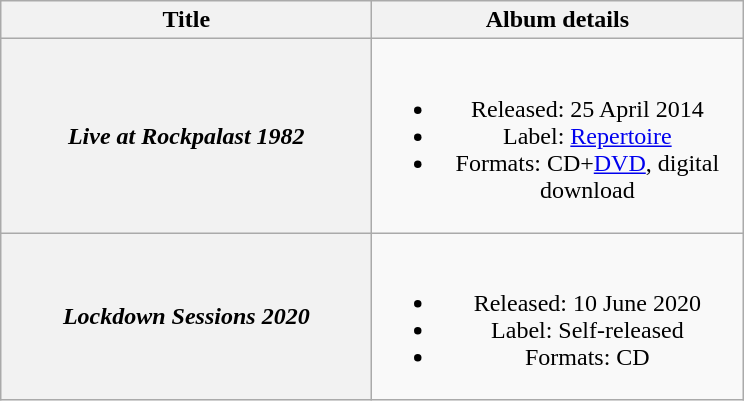<table class="wikitable plainrowheaders" style="text-align:center;">
<tr>
<th scope="col" style="width:15em;">Title</th>
<th scope="col" style="width:15em;">Album details</th>
</tr>
<tr>
<th scope="row"><em>Live at Rockpalast 1982</em></th>
<td><br><ul><li>Released: 25 April 2014</li><li>Label: <a href='#'>Repertoire</a></li><li>Formats: CD+<a href='#'>DVD</a>, digital download</li></ul></td>
</tr>
<tr>
<th scope="row"><em>Lockdown Sessions 2020</em></th>
<td><br><ul><li>Released: 10 June 2020</li><li>Label: Self-released</li><li>Formats: CD</li></ul></td>
</tr>
</table>
